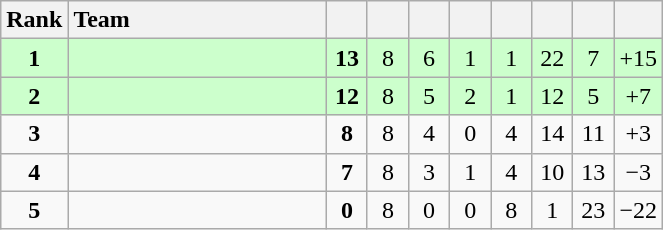<table class="wikitable" style="text-align: center;">
<tr>
<th width=30>Rank</th>
<th width=165 style="text-align:left;">Team</th>
<th width=20></th>
<th width=20></th>
<th width=20></th>
<th width=20></th>
<th width=20></th>
<th width=20></th>
<th width=20></th>
<th width=20></th>
</tr>
<tr style="background:#ccffcc;">
<td><strong>1</strong></td>
<td style="text-align:left;"></td>
<td><strong>13</strong></td>
<td>8</td>
<td>6</td>
<td>1</td>
<td>1</td>
<td>22</td>
<td>7</td>
<td>+15</td>
</tr>
<tr style="background:#ccffcc;">
<td><strong>2</strong></td>
<td style="text-align:left;"></td>
<td><strong>12</strong></td>
<td>8</td>
<td>5</td>
<td>2</td>
<td>1</td>
<td>12</td>
<td>5</td>
<td>+7</td>
</tr>
<tr>
<td><strong>3</strong></td>
<td style="text-align:left;"></td>
<td><strong>8</strong></td>
<td>8</td>
<td>4</td>
<td>0</td>
<td>4</td>
<td>14</td>
<td>11</td>
<td>+3</td>
</tr>
<tr>
<td><strong>4</strong></td>
<td style="text-align:left;"></td>
<td><strong>7</strong></td>
<td>8</td>
<td>3</td>
<td>1</td>
<td>4</td>
<td>10</td>
<td>13</td>
<td>−3</td>
</tr>
<tr>
<td><strong>5</strong></td>
<td style="text-align:left;"></td>
<td><strong>0</strong></td>
<td>8</td>
<td>0</td>
<td>0</td>
<td>8</td>
<td>1</td>
<td>23</td>
<td>−22</td>
</tr>
</table>
